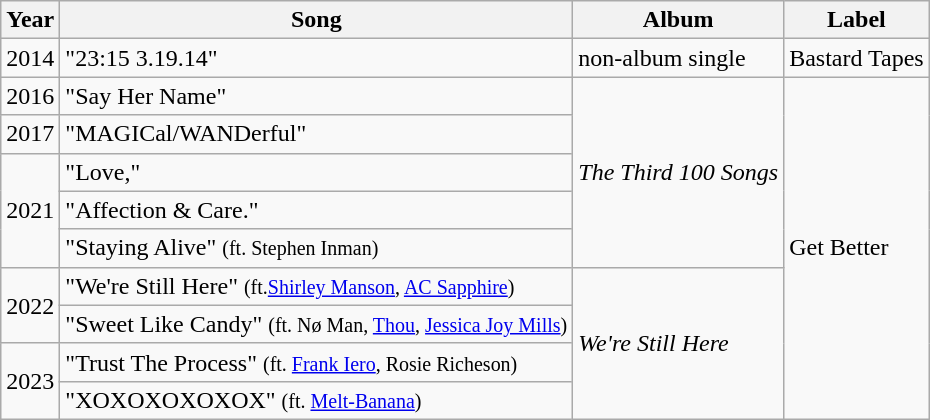<table class="wikitable">
<tr>
<th>Year</th>
<th>Song</th>
<th>Album</th>
<th>Label</th>
</tr>
<tr>
<td>2014</td>
<td>"23:15 3.19.14"</td>
<td>non-album single</td>
<td>Bastard Tapes</td>
</tr>
<tr>
<td>2016</td>
<td>"Say Her Name"</td>
<td rowspan="5"><em>The Third 100 Songs</em></td>
<td rowspan="9">Get Better</td>
</tr>
<tr>
<td>2017</td>
<td>"MAGICal/WANDerful"</td>
</tr>
<tr>
<td rowspan="3">2021</td>
<td>"Love,"</td>
</tr>
<tr>
<td>"Affection & Care."</td>
</tr>
<tr>
<td>"Staying Alive" <small>(ft. Stephen Inman)</small></td>
</tr>
<tr>
<td rowspan="2">2022</td>
<td>"We're Still Here" <small>(ft.<a href='#'>Shirley Manson</a>, <a href='#'>AC Sapphire</a>)</small></td>
<td rowspan="4"><em>We're Still Here</em></td>
</tr>
<tr>
<td>"Sweet Like Candy" <small>(ft. Nø Man, <a href='#'>Thou</a>, <a href='#'>Jessica Joy Mills</a>)</small></td>
</tr>
<tr>
<td rowspan="2">2023</td>
<td>"Trust The Process" <small>(ft. <a href='#'>Frank Iero</a>, Rosie Richeson)</small></td>
</tr>
<tr>
<td>"XOXOXOXOXOX" <small>(ft. <a href='#'>Melt-Banana</a>)</small></td>
</tr>
</table>
